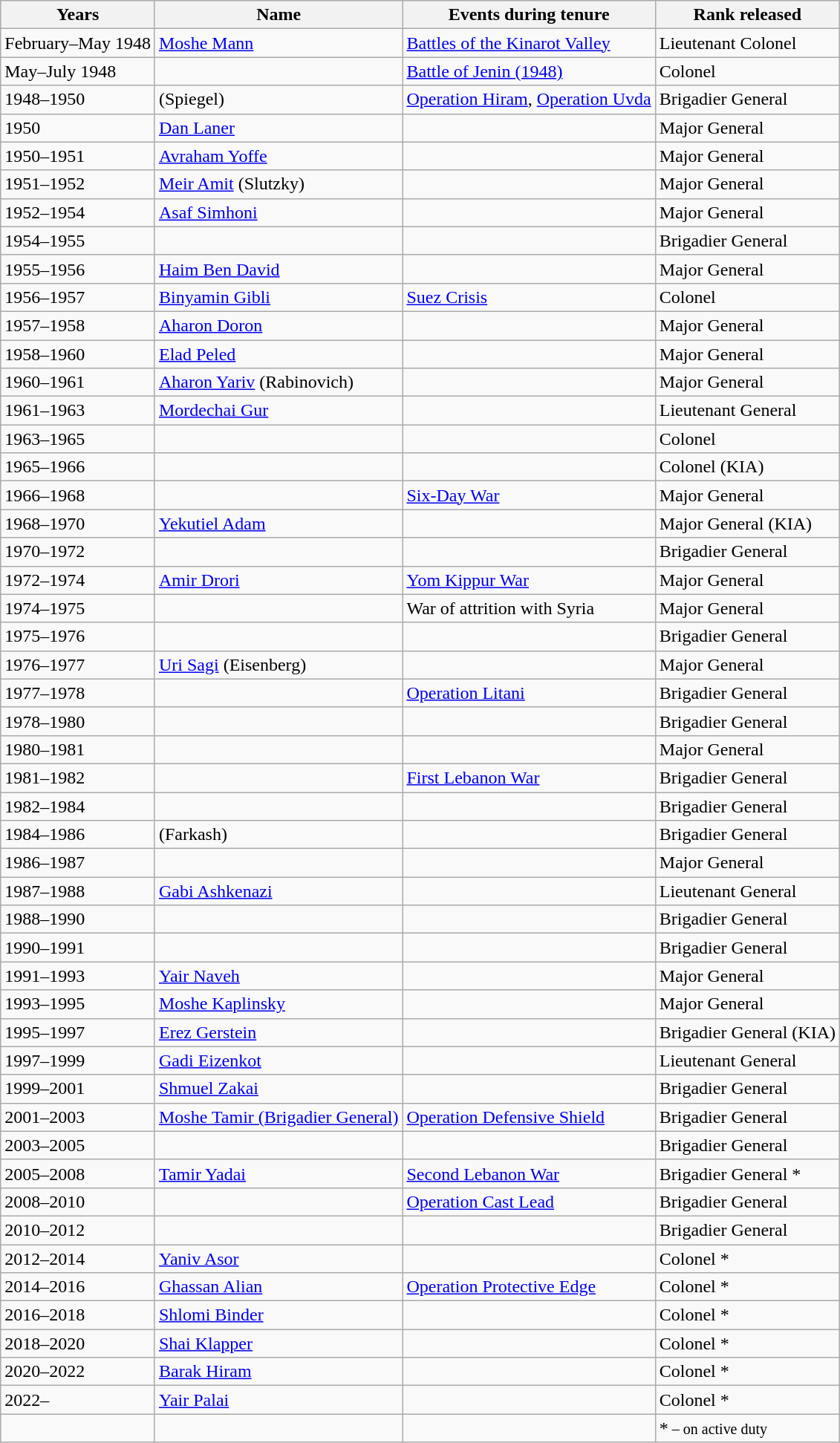<table class="wikitable">
<tr>
<th>Years</th>
<th>Name</th>
<th>Events during tenure</th>
<th>Rank released</th>
</tr>
<tr>
<td>February–May 1948</td>
<td><a href='#'>Moshe Mann</a></td>
<td><a href='#'>Battles of the Kinarot Valley</a></td>
<td>Lieutenant Colonel</td>
</tr>
<tr>
<td>May–July 1948</td>
<td></td>
<td><a href='#'>Battle of Jenin (1948)</a></td>
<td>Colonel</td>
</tr>
<tr>
<td>1948–1950</td>
<td> (Spiegel)</td>
<td><a href='#'>Operation Hiram</a>, <a href='#'>Operation Uvda</a></td>
<td>Brigadier General</td>
</tr>
<tr>
<td>1950</td>
<td><a href='#'>Dan Laner</a></td>
<td></td>
<td>Major General</td>
</tr>
<tr>
<td>1950–1951</td>
<td><a href='#'>Avraham Yoffe</a></td>
<td></td>
<td>Major General</td>
</tr>
<tr>
<td>1951–1952</td>
<td><a href='#'>Meir Amit</a> (Slutzky)</td>
<td></td>
<td>Major General</td>
</tr>
<tr>
<td>1952–1954</td>
<td><a href='#'>Asaf Simhoni</a></td>
<td></td>
<td>Major General</td>
</tr>
<tr>
<td>1954–1955</td>
<td></td>
<td></td>
<td>Brigadier General</td>
</tr>
<tr>
<td>1955–1956</td>
<td><a href='#'>Haim Ben David</a></td>
<td></td>
<td>Major General</td>
</tr>
<tr>
<td>1956–1957</td>
<td><a href='#'>Binyamin Gibli</a></td>
<td><a href='#'>Suez Crisis</a></td>
<td>Colonel</td>
</tr>
<tr>
<td>1957–1958</td>
<td><a href='#'>Aharon Doron</a></td>
<td></td>
<td>Major General</td>
</tr>
<tr>
<td>1958–1960</td>
<td><a href='#'>Elad Peled</a></td>
<td></td>
<td>Major General</td>
</tr>
<tr>
<td>1960–1961</td>
<td><a href='#'>Aharon Yariv</a> (Rabinovich)</td>
<td></td>
<td>Major General</td>
</tr>
<tr>
<td>1961–1963</td>
<td><a href='#'>Mordechai Gur</a></td>
<td></td>
<td>Lieutenant General</td>
</tr>
<tr>
<td>1963–1965</td>
<td></td>
<td></td>
<td>Colonel</td>
</tr>
<tr>
<td>1965–1966</td>
<td></td>
<td></td>
<td>Colonel (KIA)</td>
</tr>
<tr>
<td>1966–1968</td>
<td></td>
<td><a href='#'>Six-Day War</a></td>
<td>Major General</td>
</tr>
<tr>
<td>1968–1970</td>
<td><a href='#'>Yekutiel Adam</a></td>
<td></td>
<td>Major General (KIA)</td>
</tr>
<tr>
<td>1970–1972</td>
<td></td>
<td></td>
<td>Brigadier General</td>
</tr>
<tr>
<td>1972–1974</td>
<td><a href='#'>Amir Drori</a></td>
<td><a href='#'>Yom Kippur War</a></td>
<td>Major General</td>
</tr>
<tr>
<td>1974–1975</td>
<td></td>
<td>War of attrition with Syria</td>
<td>Major General</td>
</tr>
<tr>
<td>1975–1976</td>
<td></td>
<td></td>
<td>Brigadier General</td>
</tr>
<tr>
<td>1976–1977</td>
<td><a href='#'>Uri Sagi</a> (Eisenberg)</td>
<td></td>
<td>Major General</td>
</tr>
<tr>
<td>1977–1978</td>
<td></td>
<td><a href='#'>Operation Litani</a></td>
<td>Brigadier General</td>
</tr>
<tr>
<td>1978–1980</td>
<td></td>
<td></td>
<td>Brigadier General</td>
</tr>
<tr>
<td>1980–1981</td>
<td></td>
<td></td>
<td>Major General</td>
</tr>
<tr>
<td>1981–1982</td>
<td></td>
<td><a href='#'>First Lebanon War</a></td>
<td>Brigadier General</td>
</tr>
<tr>
<td>1982–1984</td>
<td></td>
<td></td>
<td>Brigadier General</td>
</tr>
<tr>
<td>1984–1986</td>
<td> (Farkash)</td>
<td></td>
<td>Brigadier General</td>
</tr>
<tr>
<td>1986–1987</td>
<td></td>
<td></td>
<td>Major General</td>
</tr>
<tr>
<td>1987–1988</td>
<td><a href='#'>Gabi Ashkenazi</a></td>
<td></td>
<td>Lieutenant General</td>
</tr>
<tr>
<td>1988–1990</td>
<td></td>
<td></td>
<td>Brigadier General</td>
</tr>
<tr>
<td>1990–1991</td>
<td></td>
<td></td>
<td>Brigadier General</td>
</tr>
<tr>
<td>1991–1993</td>
<td><a href='#'>Yair Naveh</a></td>
<td></td>
<td>Major General</td>
</tr>
<tr>
<td>1993–1995</td>
<td><a href='#'>Moshe Kaplinsky</a></td>
<td></td>
<td>Major General</td>
</tr>
<tr>
<td>1995–1997</td>
<td><a href='#'>Erez Gerstein</a></td>
<td></td>
<td>Brigadier General (KIA)</td>
</tr>
<tr>
<td>1997–1999</td>
<td><a href='#'>Gadi Eizenkot</a></td>
<td></td>
<td>Lieutenant General</td>
</tr>
<tr>
<td>1999–2001</td>
<td><a href='#'>Shmuel Zakai</a></td>
<td></td>
<td>Brigadier General</td>
</tr>
<tr>
<td>2001–2003</td>
<td><a href='#'>Moshe Tamir (Brigadier General)</a></td>
<td><a href='#'>Operation Defensive Shield</a></td>
<td>Brigadier General</td>
</tr>
<tr>
<td>2003–2005</td>
<td></td>
<td></td>
<td>Brigadier General</td>
</tr>
<tr>
<td>2005–2008</td>
<td><a href='#'>Tamir Yadai</a></td>
<td><a href='#'>Second Lebanon War</a></td>
<td>Brigadier General *</td>
</tr>
<tr>
<td>2008–2010</td>
<td></td>
<td><a href='#'>Operation Cast Lead</a></td>
<td>Brigadier General</td>
</tr>
<tr>
<td>2010–2012</td>
<td></td>
<td></td>
<td>Brigadier General</td>
</tr>
<tr>
<td>2012–2014</td>
<td><a href='#'>Yaniv Asor</a></td>
<td></td>
<td>Colonel *</td>
</tr>
<tr>
<td>2014–2016</td>
<td><a href='#'>Ghassan Alian</a></td>
<td><a href='#'>Operation Protective Edge</a></td>
<td>Colonel *</td>
</tr>
<tr>
<td>2016–2018</td>
<td><a href='#'>Shlomi Binder</a></td>
<td></td>
<td>Colonel *</td>
</tr>
<tr>
<td>2018–2020</td>
<td><a href='#'>Shai Klapper</a></td>
<td></td>
<td>Colonel *</td>
</tr>
<tr>
<td>2020–2022</td>
<td><a href='#'>Barak Hiram</a></td>
<td></td>
<td>Colonel *</td>
</tr>
<tr>
<td>2022–</td>
<td><a href='#'>Yair Palai</a></td>
<td></td>
<td>Colonel *</td>
</tr>
<tr>
<td></td>
<td></td>
<td></td>
<td colspan="4">*<small> – on active duty</small></td>
</tr>
</table>
